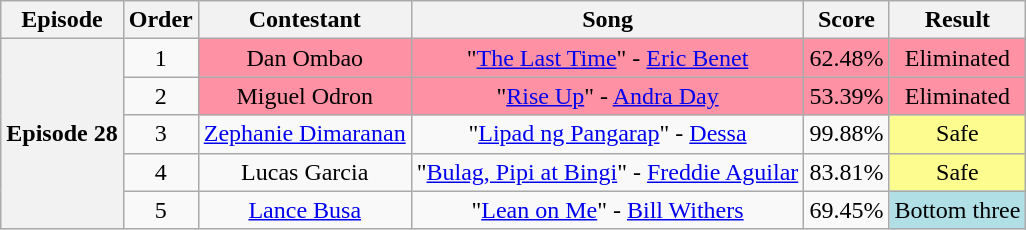<table class="wikitable sortable" style="text-align:center; width:auto;">
<tr>
<th>Episode</th>
<th scope="col">Order</th>
<th scope="col">Contestant</th>
<th scope="col">Song</th>
<th scope="col">Score</th>
<th scope="col">Result</th>
</tr>
<tr>
<th rowspan="5"><strong>Episode 28</strong><br><small></small></th>
<td>1</td>
<td style="background:#FF91A4;">Dan Ombao</td>
<td style="background:#FF91A4;">"<a href='#'>The Last Time</a>" - <a href='#'>Eric Benet</a></td>
<td style="background:#FF91A4;">62.48%</td>
<td style="background:#FF91A4;">Eliminated</td>
</tr>
<tr>
<td>2</td>
<td style="background:#FF91A4;">Miguel Odron</td>
<td style="background:#FF91A4;">"<a href='#'>Rise Up</a>" - <a href='#'>Andra Day</a></td>
<td style="background:#FF91A4;">53.39%</td>
<td style="background:#FF91A4;">Eliminated</td>
</tr>
<tr>
<td>3</td>
<td><a href='#'>Zephanie Dimaranan</a></td>
<td>"<a href='#'>Lipad ng Pangarap</a>" - <a href='#'>Dessa</a></td>
<td>99.88%</td>
<td style="background:#FDFC8F;">Safe</td>
</tr>
<tr>
<td>4</td>
<td>Lucas Garcia</td>
<td>"<a href='#'>Bulag, Pipi at Bingi</a>" - <a href='#'>Freddie Aguilar</a></td>
<td>83.81%</td>
<td style="background:#FDFC8F;">Safe</td>
</tr>
<tr>
<td>5</td>
<td><a href='#'>Lance Busa</a></td>
<td>"<a href='#'>Lean on Me</a>" - <a href='#'>Bill Withers</a></td>
<td>69.45%</td>
<td style="background:#b0e0e6;">Bottom three</td>
</tr>
</table>
